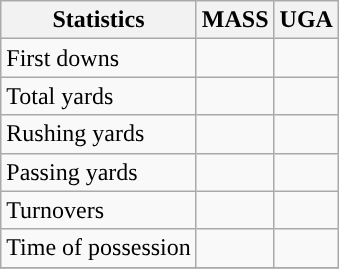<table class="wikitable" style="float: left;">
<tr>
<th>Statistics</th>
<th>MASS</th>
<th>UGA</th>
</tr>
<tr>
<td>First downs</td>
<td></td>
<td></td>
</tr>
<tr>
<td>Total yards</td>
<td></td>
<td></td>
</tr>
<tr>
<td>Rushing yards</td>
<td></td>
<td></td>
</tr>
<tr>
<td>Passing yards</td>
<td></td>
<td></td>
</tr>
<tr>
<td>Turnovers</td>
<td></td>
<td></td>
</tr>
<tr>
<td>Time of possession</td>
<td></td>
<td></td>
</tr>
<tr>
</tr>
</table>
